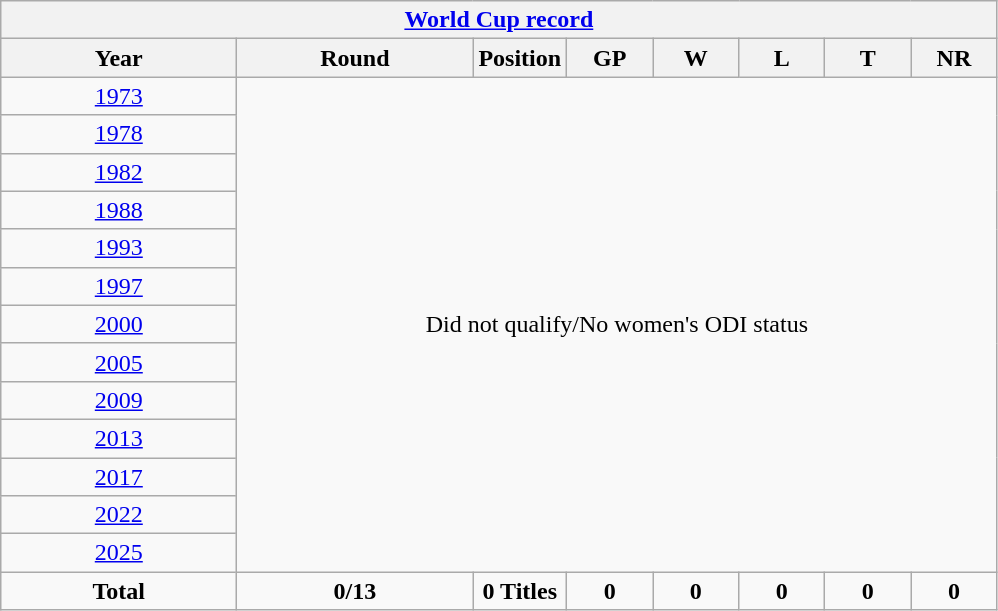<table class="wikitable" style="text-align: center;">
<tr>
<th colspan=8><a href='#'>World Cup record</a></th>
</tr>
<tr>
<th width=150>Year</th>
<th width=150>Round</th>
<th width=50>Position</th>
<th width=50>GP</th>
<th width=50>W</th>
<th width=50>L</th>
<th width=50>T</th>
<th width=50>NR</th>
</tr>
<tr>
<td> <a href='#'>1973</a></td>
<td colspan=7  rowspan=13>Did not qualify/No women's ODI status</td>
</tr>
<tr>
<td> <a href='#'>1978</a></td>
</tr>
<tr>
<td> <a href='#'>1982</a></td>
</tr>
<tr>
<td> <a href='#'>1988</a></td>
</tr>
<tr>
<td> <a href='#'>1993</a></td>
</tr>
<tr>
<td> <a href='#'>1997</a></td>
</tr>
<tr>
<td> <a href='#'>2000</a></td>
</tr>
<tr>
<td> <a href='#'>2005</a></td>
</tr>
<tr>
<td> <a href='#'>2009</a></td>
</tr>
<tr>
<td> <a href='#'>2013</a></td>
</tr>
<tr>
<td> <a href='#'>2017</a></td>
</tr>
<tr>
<td> <a href='#'>2022</a></td>
</tr>
<tr>
<td> <a href='#'>2025</a></td>
</tr>
<tr>
<td><strong>Total</strong></td>
<td><strong>0/13</strong></td>
<td><strong>0 Titles</strong></td>
<td><strong>0</strong></td>
<td><strong>0</strong></td>
<td><strong>0</strong></td>
<td><strong>0</strong></td>
<td><strong>0</strong></td>
</tr>
</table>
